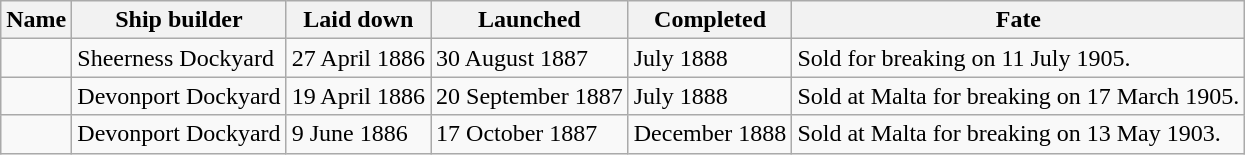<table class="wikitable" style="text-align:left">
<tr>
<th>Name</th>
<th>Ship builder</th>
<th>Laid down</th>
<th>Launched</th>
<th>Completed</th>
<th>Fate</th>
</tr>
<tr>
<td></td>
<td>Sheerness Dockyard</td>
<td>27 April 1886</td>
<td>30 August 1887</td>
<td>July 1888</td>
<td>Sold for breaking on 11 July 1905.</td>
</tr>
<tr>
<td></td>
<td>Devonport Dockyard</td>
<td>19 April 1886</td>
<td>20 September 1887</td>
<td>July 1888</td>
<td>Sold at Malta for breaking on 17 March 1905.</td>
</tr>
<tr>
<td></td>
<td>Devonport Dockyard</td>
<td>9 June 1886</td>
<td>17 October 1887</td>
<td>December 1888</td>
<td>Sold at Malta for breaking on 13 May 1903.</td>
</tr>
</table>
